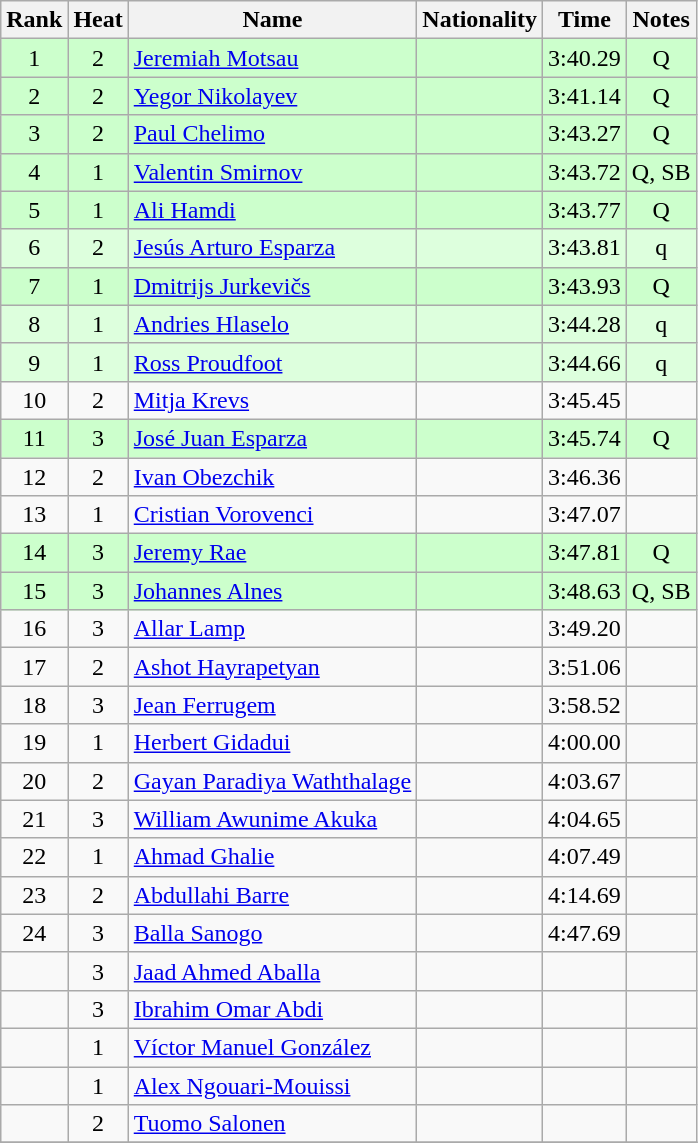<table class="wikitable sortable" style="text-align:center">
<tr>
<th>Rank</th>
<th>Heat</th>
<th>Name</th>
<th>Nationality</th>
<th>Time</th>
<th>Notes</th>
</tr>
<tr bgcolor=ccffcc>
<td>1</td>
<td>2</td>
<td align=left><a href='#'>Jeremiah Motsau</a></td>
<td align=left></td>
<td>3:40.29</td>
<td>Q</td>
</tr>
<tr bgcolor=ccffcc>
<td>2</td>
<td>2</td>
<td align=left><a href='#'>Yegor Nikolayev</a></td>
<td align=left></td>
<td>3:41.14</td>
<td>Q</td>
</tr>
<tr bgcolor=ccffcc>
<td>3</td>
<td>2</td>
<td align=left><a href='#'>Paul Chelimo</a></td>
<td align=left></td>
<td>3:43.27</td>
<td>Q</td>
</tr>
<tr bgcolor=ccffcc>
<td>4</td>
<td>1</td>
<td align=left><a href='#'>Valentin Smirnov</a></td>
<td align=left></td>
<td>3:43.72</td>
<td>Q, SB</td>
</tr>
<tr bgcolor=ccffcc>
<td>5</td>
<td>1</td>
<td align=left><a href='#'>Ali Hamdi</a></td>
<td align=left></td>
<td>3:43.77</td>
<td>Q</td>
</tr>
<tr bgcolor=ddffdd>
<td>6</td>
<td>2</td>
<td align=left><a href='#'>Jesús Arturo Esparza</a></td>
<td align=left></td>
<td>3:43.81</td>
<td>q</td>
</tr>
<tr bgcolor=ccffcc>
<td>7</td>
<td>1</td>
<td align=left><a href='#'>Dmitrijs Jurkevičs</a></td>
<td align=left></td>
<td>3:43.93</td>
<td>Q</td>
</tr>
<tr bgcolor=ddffdd>
<td>8</td>
<td>1</td>
<td align=left><a href='#'>Andries Hlaselo</a></td>
<td align=left></td>
<td>3:44.28</td>
<td>q</td>
</tr>
<tr bgcolor=ddffdd>
<td>9</td>
<td>1</td>
<td align=left><a href='#'>Ross Proudfoot</a></td>
<td align=left></td>
<td>3:44.66</td>
<td>q</td>
</tr>
<tr>
<td>10</td>
<td>2</td>
<td align=left><a href='#'>Mitja Krevs</a></td>
<td align=left></td>
<td>3:45.45</td>
<td></td>
</tr>
<tr bgcolor=ccffcc>
<td>11</td>
<td>3</td>
<td align=left><a href='#'>José Juan Esparza</a></td>
<td align=left></td>
<td>3:45.74</td>
<td>Q</td>
</tr>
<tr>
<td>12</td>
<td>2</td>
<td align=left><a href='#'>Ivan Obezchik</a></td>
<td align=left></td>
<td>3:46.36</td>
<td></td>
</tr>
<tr>
<td>13</td>
<td>1</td>
<td align=left><a href='#'>Cristian Vorovenci</a></td>
<td align=left></td>
<td>3:47.07</td>
<td></td>
</tr>
<tr bgcolor=ccffcc>
<td>14</td>
<td>3</td>
<td align=left><a href='#'>Jeremy Rae</a></td>
<td align=left></td>
<td>3:47.81</td>
<td>Q</td>
</tr>
<tr bgcolor=ccffcc>
<td>15</td>
<td>3</td>
<td align=left><a href='#'>Johannes Alnes</a></td>
<td align=left></td>
<td>3:48.63</td>
<td>Q, SB</td>
</tr>
<tr>
<td>16</td>
<td>3</td>
<td align=left><a href='#'>Allar Lamp</a></td>
<td align=left></td>
<td>3:49.20</td>
<td></td>
</tr>
<tr>
<td>17</td>
<td>2</td>
<td align=left><a href='#'>Ashot Hayrapetyan</a></td>
<td align=left></td>
<td>3:51.06</td>
<td></td>
</tr>
<tr>
<td>18</td>
<td>3</td>
<td align=left><a href='#'>Jean Ferrugem</a></td>
<td align=left></td>
<td>3:58.52</td>
<td></td>
</tr>
<tr>
<td>19</td>
<td>1</td>
<td align=left><a href='#'>Herbert Gidadui</a></td>
<td align=left></td>
<td>4:00.00</td>
<td></td>
</tr>
<tr>
<td>20</td>
<td>2</td>
<td align=left><a href='#'>Gayan Paradiya Waththalage</a></td>
<td align=left></td>
<td>4:03.67</td>
<td></td>
</tr>
<tr>
<td>21</td>
<td>3</td>
<td align=left><a href='#'>William Awunime Akuka</a></td>
<td align=left></td>
<td>4:04.65</td>
<td></td>
</tr>
<tr>
<td>22</td>
<td>1</td>
<td align=left><a href='#'>Ahmad Ghalie</a></td>
<td align=left></td>
<td>4:07.49</td>
<td></td>
</tr>
<tr>
<td>23</td>
<td>2</td>
<td align=left><a href='#'>Abdullahi Barre</a></td>
<td align=left></td>
<td>4:14.69</td>
<td></td>
</tr>
<tr>
<td>24</td>
<td>3</td>
<td align=left><a href='#'>Balla Sanogo</a></td>
<td align=left></td>
<td>4:47.69</td>
<td></td>
</tr>
<tr>
<td></td>
<td>3</td>
<td align=left><a href='#'>Jaad Ahmed Aballa</a></td>
<td align=left></td>
<td></td>
<td></td>
</tr>
<tr>
<td></td>
<td>3</td>
<td align=left><a href='#'>Ibrahim Omar Abdi</a></td>
<td align=left></td>
<td></td>
<td></td>
</tr>
<tr>
<td></td>
<td>1</td>
<td align=left><a href='#'>Víctor Manuel González</a></td>
<td align=left></td>
<td></td>
<td></td>
</tr>
<tr>
<td></td>
<td>1</td>
<td align=left><a href='#'>Alex Ngouari-Mouissi</a></td>
<td align=left></td>
<td></td>
<td></td>
</tr>
<tr>
<td></td>
<td>2</td>
<td align=left><a href='#'>Tuomo Salonen</a></td>
<td align=left></td>
<td></td>
<td></td>
</tr>
<tr>
</tr>
</table>
